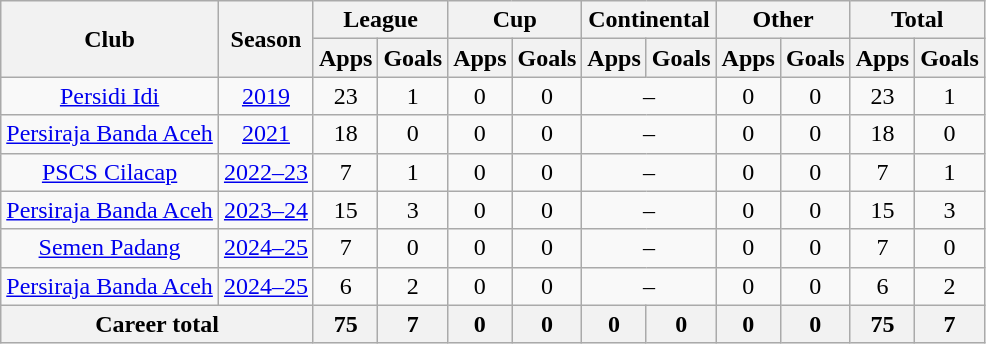<table class="wikitable" style="text-align: center">
<tr>
<th rowspan="2">Club</th>
<th rowspan="2">Season</th>
<th colspan="2">League</th>
<th colspan="2">Cup</th>
<th colspan="2">Continental</th>
<th colspan="2">Other</th>
<th colspan="2">Total</th>
</tr>
<tr>
<th>Apps</th>
<th>Goals</th>
<th>Apps</th>
<th>Goals</th>
<th>Apps</th>
<th>Goals</th>
<th>Apps</th>
<th>Goals</th>
<th>Apps</th>
<th>Goals</th>
</tr>
<tr>
<td rowspan="1"><a href='#'>Persidi Idi</a></td>
<td><a href='#'>2019</a></td>
<td>23</td>
<td>1</td>
<td>0</td>
<td>0</td>
<td colspan="2">–</td>
<td>0</td>
<td>0</td>
<td>23</td>
<td>1</td>
</tr>
<tr>
<td rowspan="1"><a href='#'>Persiraja Banda Aceh</a></td>
<td><a href='#'>2021</a></td>
<td>18</td>
<td>0</td>
<td>0</td>
<td>0</td>
<td colspan="2">–</td>
<td>0</td>
<td>0</td>
<td>18</td>
<td>0</td>
</tr>
<tr>
<td rowspan="1"><a href='#'>PSCS Cilacap</a></td>
<td><a href='#'>2022–23</a></td>
<td>7</td>
<td>1</td>
<td>0</td>
<td>0</td>
<td colspan=2>–</td>
<td>0</td>
<td>0</td>
<td>7</td>
<td>1</td>
</tr>
<tr>
<td><a href='#'>Persiraja Banda Aceh</a></td>
<td><a href='#'>2023–24</a></td>
<td>15</td>
<td>3</td>
<td>0</td>
<td>0</td>
<td colspan="2">–</td>
<td>0</td>
<td>0</td>
<td>15</td>
<td>3</td>
</tr>
<tr>
<td><a href='#'>Semen Padang</a></td>
<td><a href='#'>2024–25</a></td>
<td>7</td>
<td>0</td>
<td>0</td>
<td>0</td>
<td colspan="2">–</td>
<td>0</td>
<td>0</td>
<td>7</td>
<td>0</td>
</tr>
<tr>
<td><a href='#'>Persiraja Banda Aceh</a></td>
<td><a href='#'>2024–25</a></td>
<td>6</td>
<td>2</td>
<td>0</td>
<td>0</td>
<td colspan="2">–</td>
<td>0</td>
<td>0</td>
<td>6</td>
<td>2</td>
</tr>
<tr>
<th colspan=2>Career total</th>
<th>75</th>
<th>7</th>
<th>0</th>
<th>0</th>
<th>0</th>
<th>0</th>
<th>0</th>
<th>0</th>
<th>75</th>
<th>7</th>
</tr>
</table>
